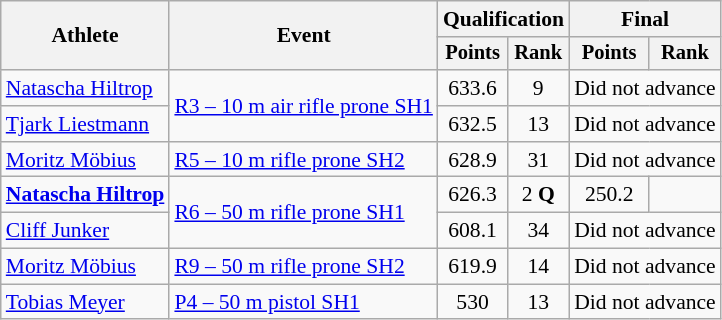<table class="wikitable" style="font-size:90%">
<tr>
<th rowspan="2">Athlete</th>
<th rowspan="2">Event</th>
<th colspan="2">Qualification</th>
<th colspan="2">Final</th>
</tr>
<tr style="font-size:95%">
<th>Points</th>
<th>Rank</th>
<th>Points</th>
<th>Rank</th>
</tr>
<tr align=center>
<td align=left><a href='#'>Natascha Hiltrop</a></td>
<td align=left rowspan=2><a href='#'>R3 – 10 m air rifle prone SH1</a></td>
<td>633.6</td>
<td>9</td>
<td colspan=2>Did not advance</td>
</tr>
<tr align=center>
<td align=left><a href='#'>Tjark Liestmann</a></td>
<td>632.5</td>
<td>13</td>
<td colspan=2>Did not advance</td>
</tr>
<tr align=center>
<td align=left><a href='#'>Moritz Möbius</a></td>
<td align=left><a href='#'>R5 – 10 m rifle prone SH2</a></td>
<td>628.9</td>
<td>31</td>
<td colspan=2>Did not advance</td>
</tr>
<tr align=center>
<td align=left><strong><a href='#'>Natascha Hiltrop</a></strong></td>
<td align=left rowspan=2><a href='#'>R6 – 50 m rifle prone SH1</a></td>
<td>626.3</td>
<td>2 <strong>Q</strong></td>
<td>250.2 </td>
<td></td>
</tr>
<tr align=center>
<td align=left><a href='#'>Cliff Junker</a></td>
<td>608.1</td>
<td>34</td>
<td colspan=2>Did not advance</td>
</tr>
<tr align=center>
<td align=left><a href='#'>Moritz Möbius</a></td>
<td align=left><a href='#'>R9 – 50 m rifle prone SH2</a></td>
<td>619.9</td>
<td>14</td>
<td colspan=2>Did not advance</td>
</tr>
<tr align=center>
<td align=left><a href='#'>Tobias Meyer</a></td>
<td align=left><a href='#'>P4 – 50 m pistol SH1</a></td>
<td>530</td>
<td>13</td>
<td colspan=2>Did not advance</td>
</tr>
</table>
